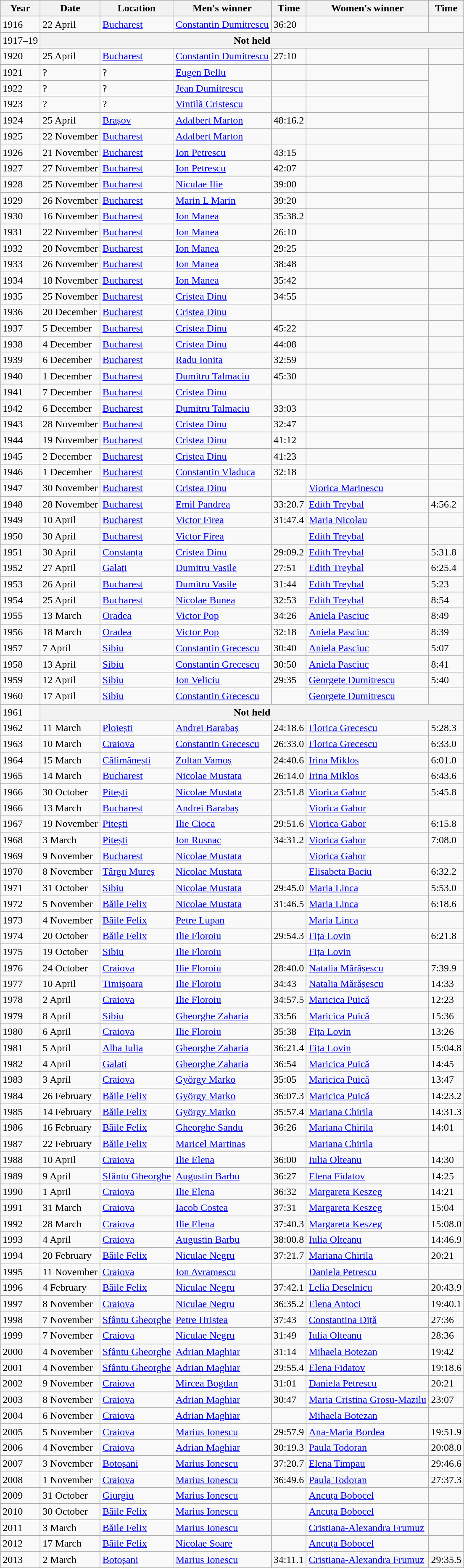<table class="wikitable sortable">
<tr>
<th>Year</th>
<th>Date</th>
<th>Location</th>
<th>Men's winner</th>
<th>Time</th>
<th>Women's winner</th>
<th>Time</th>
</tr>
<tr>
<td>1916</td>
<td>22 April</td>
<td><a href='#'>Bucharest</a></td>
<td><a href='#'>Constantin Dumitrescu</a></td>
<td>36:20</td>
<td></td>
<td></td>
</tr>
<tr>
<td>1917–19</td>
<th colspan=6>Not held</th>
</tr>
<tr>
<td>1920</td>
<td>25 April</td>
<td><a href='#'>Bucharest</a></td>
<td><a href='#'>Constantin Dumitrescu</a></td>
<td>27:10</td>
<td></td>
<td></td>
</tr>
<tr>
<td>1921</td>
<td>?</td>
<td>?</td>
<td><a href='#'>Eugen Bellu</a></td>
<td></td>
<td></td>
</tr>
<tr>
<td>1922</td>
<td>?</td>
<td>?</td>
<td><a href='#'>Jean Dumitrescu</a></td>
<td></td>
<td></td>
</tr>
<tr>
<td>1923</td>
<td>?</td>
<td>?</td>
<td><a href='#'>Vintilă Cristescu</a></td>
<td></td>
<td></td>
</tr>
<tr>
<td>1924</td>
<td>25 April</td>
<td><a href='#'>Brașov</a></td>
<td><a href='#'>Adalbert Marton</a></td>
<td>48:16.2</td>
<td></td>
<td></td>
</tr>
<tr>
<td>1925</td>
<td>22 November</td>
<td><a href='#'>Bucharest</a></td>
<td><a href='#'>Adalbert Marton</a></td>
<td></td>
<td></td>
<td></td>
</tr>
<tr>
<td>1926</td>
<td>21 November</td>
<td><a href='#'>Bucharest</a></td>
<td><a href='#'>Ion Petrescu</a></td>
<td>43:15</td>
<td></td>
<td></td>
</tr>
<tr>
<td>1927</td>
<td>27 November</td>
<td><a href='#'>Bucharest</a></td>
<td><a href='#'>Ion Petrescu</a></td>
<td>42:07</td>
<td></td>
<td></td>
</tr>
<tr>
<td>1928</td>
<td>25 November</td>
<td><a href='#'>Bucharest</a></td>
<td><a href='#'>Niculae Ilie</a></td>
<td>39:00</td>
<td></td>
<td></td>
</tr>
<tr>
<td>1929</td>
<td>26 November</td>
<td><a href='#'>Bucharest</a></td>
<td><a href='#'>Marin L Marin</a></td>
<td>39:20</td>
<td></td>
<td></td>
</tr>
<tr>
<td>1930</td>
<td>16 November</td>
<td><a href='#'>Bucharest</a></td>
<td><a href='#'>Ion Manea</a></td>
<td>35:38.2</td>
<td></td>
<td></td>
</tr>
<tr>
<td>1931</td>
<td>22 November</td>
<td><a href='#'>Bucharest</a></td>
<td><a href='#'>Ion Manea</a></td>
<td>26:10</td>
<td></td>
<td></td>
</tr>
<tr>
<td>1932</td>
<td>20 November</td>
<td><a href='#'>Bucharest</a></td>
<td><a href='#'>Ion Manea</a></td>
<td>29:25</td>
<td></td>
<td></td>
</tr>
<tr>
<td>1933</td>
<td>26 November</td>
<td><a href='#'>Bucharest</a></td>
<td><a href='#'>Ion Manea</a></td>
<td>38:48</td>
<td></td>
<td></td>
</tr>
<tr>
<td>1934</td>
<td>18 November</td>
<td><a href='#'>Bucharest</a></td>
<td><a href='#'>Ion Manea</a></td>
<td>35:42</td>
<td></td>
<td></td>
</tr>
<tr>
<td>1935</td>
<td>25 November</td>
<td><a href='#'>Bucharest</a></td>
<td><a href='#'>Cristea Dinu</a></td>
<td>34:55</td>
<td></td>
<td></td>
</tr>
<tr>
<td>1936</td>
<td>20 December</td>
<td><a href='#'>Bucharest</a></td>
<td><a href='#'>Cristea Dinu</a></td>
<td></td>
<td></td>
<td></td>
</tr>
<tr>
<td>1937</td>
<td>5 December</td>
<td><a href='#'>Bucharest</a></td>
<td><a href='#'>Cristea Dinu</a></td>
<td>45:22</td>
<td></td>
<td></td>
</tr>
<tr>
<td>1938</td>
<td>4 December</td>
<td><a href='#'>Bucharest</a></td>
<td><a href='#'>Cristea Dinu</a></td>
<td>44:08</td>
<td></td>
<td></td>
</tr>
<tr>
<td>1939</td>
<td>6 December</td>
<td><a href='#'>Bucharest</a></td>
<td><a href='#'>Radu Ionita</a></td>
<td>32:59</td>
<td></td>
<td></td>
</tr>
<tr>
<td>1940</td>
<td>1 December</td>
<td><a href='#'>Bucharest</a></td>
<td><a href='#'>Dumitru Talmaciu</a></td>
<td>45:30</td>
<td></td>
<td></td>
</tr>
<tr>
<td>1941</td>
<td>7 December</td>
<td><a href='#'>Bucharest</a></td>
<td><a href='#'>Cristea Dinu</a></td>
<td></td>
<td></td>
<td></td>
</tr>
<tr>
<td>1942</td>
<td>6 December</td>
<td><a href='#'>Bucharest</a></td>
<td><a href='#'>Dumitru Talmaciu</a></td>
<td>33:03</td>
<td></td>
<td></td>
</tr>
<tr>
<td>1943</td>
<td>28 November</td>
<td><a href='#'>Bucharest</a></td>
<td><a href='#'>Cristea Dinu</a></td>
<td>32:47</td>
<td></td>
<td></td>
</tr>
<tr>
<td>1944</td>
<td>19 November</td>
<td><a href='#'>Bucharest</a></td>
<td><a href='#'>Cristea Dinu</a></td>
<td>41:12</td>
<td></td>
<td></td>
</tr>
<tr>
<td>1945</td>
<td>2 December</td>
<td><a href='#'>Bucharest</a></td>
<td><a href='#'>Cristea Dinu</a></td>
<td>41:23</td>
<td></td>
<td></td>
</tr>
<tr>
<td>1946</td>
<td>1 December</td>
<td><a href='#'>Bucharest</a></td>
<td><a href='#'>Constantin Vladuca</a></td>
<td>32:18</td>
<td></td>
<td></td>
</tr>
<tr>
<td>1947</td>
<td>30 November</td>
<td><a href='#'>Bucharest</a></td>
<td><a href='#'>Cristea Dinu</a></td>
<td></td>
<td><a href='#'>Viorica Marinescu</a></td>
<td></td>
</tr>
<tr>
<td>1948</td>
<td>28 November</td>
<td><a href='#'>Bucharest</a></td>
<td><a href='#'>Emil Pandrea</a></td>
<td>33:20.7</td>
<td><a href='#'>Edith Treybal</a></td>
<td>4:56.2</td>
</tr>
<tr>
<td>1949</td>
<td>10 April</td>
<td><a href='#'>Bucharest</a></td>
<td><a href='#'>Victor Firea</a></td>
<td>31:47.4</td>
<td><a href='#'>Maria Nicolau</a></td>
<td></td>
</tr>
<tr>
<td>1950</td>
<td>30 April</td>
<td><a href='#'>Bucharest</a></td>
<td><a href='#'>Victor Firea</a></td>
<td></td>
<td><a href='#'>Edith Treybal</a></td>
<td></td>
</tr>
<tr>
<td>1951</td>
<td>30 April</td>
<td><a href='#'>Constanța</a></td>
<td><a href='#'>Cristea Dinu</a></td>
<td>29:09.2</td>
<td><a href='#'>Edith Treybal</a></td>
<td>5:31.8</td>
</tr>
<tr>
<td>1952</td>
<td>27 April</td>
<td><a href='#'>Galați</a></td>
<td><a href='#'>Dumitru Vasile</a></td>
<td>27:51</td>
<td><a href='#'>Edith Treybal</a></td>
<td>6:25.4</td>
</tr>
<tr>
<td>1953</td>
<td>26 April</td>
<td><a href='#'>Bucharest</a></td>
<td><a href='#'>Dumitru Vasile</a></td>
<td>31:44</td>
<td><a href='#'>Edith Treybal</a></td>
<td>5:23</td>
</tr>
<tr>
<td>1954</td>
<td>25 April</td>
<td><a href='#'>Bucharest</a></td>
<td><a href='#'>Nicolae Bunea</a></td>
<td>32:53</td>
<td><a href='#'>Edith Treybal</a></td>
<td>8:54</td>
</tr>
<tr>
<td>1955</td>
<td>13 March</td>
<td><a href='#'>Oradea</a></td>
<td><a href='#'>Victor Pop</a></td>
<td>34:26</td>
<td><a href='#'>Aniela Pasciuc</a></td>
<td>8:49</td>
</tr>
<tr>
<td>1956</td>
<td>18 March</td>
<td><a href='#'>Oradea</a></td>
<td><a href='#'>Victor Pop</a></td>
<td>32:18</td>
<td><a href='#'>Aniela Pasciuc</a></td>
<td>8:39</td>
</tr>
<tr>
<td>1957</td>
<td>7 April</td>
<td><a href='#'>Sibiu</a></td>
<td><a href='#'>Constantin Grecescu</a></td>
<td>30:40</td>
<td><a href='#'>Aniela Pasciuc</a></td>
<td>5:07</td>
</tr>
<tr>
<td>1958</td>
<td>13 April</td>
<td><a href='#'>Sibiu</a></td>
<td><a href='#'>Constantin Grecescu</a></td>
<td>30:50</td>
<td><a href='#'>Aniela Pasciuc</a></td>
<td>8:41</td>
</tr>
<tr>
<td>1959</td>
<td>12 April</td>
<td><a href='#'>Sibiu</a></td>
<td><a href='#'>Ion Veliciu</a></td>
<td>29:35</td>
<td><a href='#'>Georgete Dumitrescu</a></td>
<td>5:40</td>
</tr>
<tr>
<td>1960</td>
<td>17 April</td>
<td><a href='#'>Sibiu</a></td>
<td><a href='#'>Constantin Grecescu</a></td>
<td></td>
<td><a href='#'>Georgete Dumitrescu</a></td>
<td></td>
</tr>
<tr>
<td>1961</td>
<th colspan=6>Not held</th>
</tr>
<tr>
<td>1962</td>
<td>11 March</td>
<td><a href='#'>Ploiești</a></td>
<td><a href='#'>Andrei Barabaș</a></td>
<td>24:18.6</td>
<td><a href='#'>Florica Grecescu</a></td>
<td>5:28.3</td>
</tr>
<tr>
<td>1963</td>
<td>10 March</td>
<td><a href='#'>Craiova</a></td>
<td><a href='#'>Constantin Grecescu</a></td>
<td>26:33.0</td>
<td><a href='#'>Florica Grecescu</a></td>
<td>6:33.0</td>
</tr>
<tr>
<td>1964</td>
<td>15 March</td>
<td><a href='#'>Călimănești</a></td>
<td><a href='#'>Zoltan Vamoș</a></td>
<td>24:40.6</td>
<td><a href='#'>Irina Miklos</a></td>
<td>6:01.0</td>
</tr>
<tr>
<td>1965</td>
<td>14 March</td>
<td><a href='#'>Bucharest</a></td>
<td><a href='#'>Nicolae Mustata</a></td>
<td>26:14.0</td>
<td><a href='#'>Irina Miklos</a></td>
<td>6:43.6</td>
</tr>
<tr>
<td>1966</td>
<td>30 October</td>
<td><a href='#'>Pitești</a></td>
<td><a href='#'>Nicolae Mustata</a></td>
<td>23:51.8</td>
<td><a href='#'>Viorica Gabor</a></td>
<td>5:45.8</td>
</tr>
<tr>
<td>1966</td>
<td>13 March</td>
<td><a href='#'>Bucharest</a></td>
<td><a href='#'>Andrei Barabaș</a></td>
<td></td>
<td><a href='#'>Viorica Gabor</a></td>
<td></td>
</tr>
<tr>
<td>1967</td>
<td>19 November</td>
<td><a href='#'>Pitești</a></td>
<td><a href='#'>Ilie Cioca</a></td>
<td>29:51.6</td>
<td><a href='#'>Viorica Gabor</a></td>
<td>6:15.8</td>
</tr>
<tr>
<td>1968</td>
<td>3 March</td>
<td><a href='#'>Pitești</a></td>
<td><a href='#'>Ion Rusnac</a></td>
<td>34:31.2</td>
<td><a href='#'>Viorica Gabor</a></td>
<td>7:08.0</td>
</tr>
<tr>
<td>1969</td>
<td>9 November</td>
<td><a href='#'>Bucharest</a></td>
<td><a href='#'>Nicolae Mustata</a></td>
<td></td>
<td><a href='#'>Viorica Gabor</a></td>
<td></td>
</tr>
<tr>
<td>1970</td>
<td>8 November</td>
<td><a href='#'>Târgu Mureș</a></td>
<td><a href='#'>Nicolae Mustata</a></td>
<td></td>
<td><a href='#'>Elisabeta Baciu</a></td>
<td>6:32.2</td>
</tr>
<tr>
<td>1971</td>
<td>31 October</td>
<td><a href='#'>Sibiu</a></td>
<td><a href='#'>Nicolae Mustata</a></td>
<td>29:45.0</td>
<td><a href='#'>Maria Linca</a></td>
<td>5:53.0</td>
</tr>
<tr>
<td>1972</td>
<td>5 November</td>
<td><a href='#'>Băile Felix</a></td>
<td><a href='#'>Nicolae Mustata</a></td>
<td>31:46.5</td>
<td><a href='#'>Maria Linca</a></td>
<td>6:18.6</td>
</tr>
<tr>
<td>1973</td>
<td>4 November</td>
<td><a href='#'>Băile Felix</a></td>
<td><a href='#'>Petre Lupan</a></td>
<td></td>
<td><a href='#'>Maria Linca</a></td>
<td></td>
</tr>
<tr>
<td>1974</td>
<td>20 October</td>
<td><a href='#'>Băile Felix</a></td>
<td><a href='#'>Ilie Floroiu</a></td>
<td>29:54.3</td>
<td><a href='#'>Fița Lovin</a></td>
<td>6:21.8</td>
</tr>
<tr>
<td>1975</td>
<td>19 October</td>
<td><a href='#'>Sibiu</a></td>
<td><a href='#'>Ilie Floroiu</a></td>
<td></td>
<td><a href='#'>Fița Lovin</a></td>
<td></td>
</tr>
<tr>
<td>1976</td>
<td>24 October</td>
<td><a href='#'>Craiova</a></td>
<td><a href='#'>Ilie Floroiu</a></td>
<td>28:40.0</td>
<td><a href='#'>Natalia Mărășescu</a></td>
<td>7:39.9</td>
</tr>
<tr>
<td>1977</td>
<td>10 April</td>
<td><a href='#'>Timișoara</a></td>
<td><a href='#'>Ilie Floroiu</a></td>
<td>34:43</td>
<td><a href='#'>Natalia Mărășescu</a></td>
<td>14:33</td>
</tr>
<tr>
<td>1978</td>
<td>2 April</td>
<td><a href='#'>Craiova</a></td>
<td><a href='#'>Ilie Floroiu</a></td>
<td>34:57.5</td>
<td><a href='#'>Maricica Puică</a></td>
<td>12:23</td>
</tr>
<tr>
<td>1979</td>
<td>8 April</td>
<td><a href='#'>Sibiu</a></td>
<td><a href='#'>Gheorghe Zaharia</a></td>
<td>33:56</td>
<td><a href='#'>Maricica Puică</a></td>
<td>15:36</td>
</tr>
<tr>
<td>1980</td>
<td>6 April</td>
<td><a href='#'>Craiova</a></td>
<td><a href='#'>Ilie Floroiu</a></td>
<td>35:38</td>
<td><a href='#'>Fița Lovin</a></td>
<td>13:26</td>
</tr>
<tr>
<td>1981</td>
<td>5 April</td>
<td><a href='#'>Alba Iulia</a></td>
<td><a href='#'>Gheorghe Zaharia</a></td>
<td>36:21.4</td>
<td><a href='#'>Fița Lovin</a></td>
<td>15:04.8</td>
</tr>
<tr>
<td>1982</td>
<td>4 April</td>
<td><a href='#'>Galați</a></td>
<td><a href='#'>Gheorghe Zaharia</a></td>
<td>36:54</td>
<td><a href='#'>Maricica Puică</a></td>
<td>14:45</td>
</tr>
<tr>
<td>1983</td>
<td>3 April</td>
<td><a href='#'>Craiova</a></td>
<td><a href='#'>György Marko</a></td>
<td>35:05</td>
<td><a href='#'>Maricica Puică</a></td>
<td>13:47</td>
</tr>
<tr>
<td>1984</td>
<td>26 February</td>
<td><a href='#'>Băile Felix</a></td>
<td><a href='#'>György Marko</a></td>
<td>36:07.3</td>
<td><a href='#'>Maricica Puică</a></td>
<td>14:23.2</td>
</tr>
<tr>
<td>1985</td>
<td>14 February</td>
<td><a href='#'>Băile Felix</a></td>
<td><a href='#'>György Marko</a></td>
<td>35:57.4</td>
<td><a href='#'>Mariana Chirila</a></td>
<td>14:31.3</td>
</tr>
<tr>
<td>1986</td>
<td>16 February</td>
<td><a href='#'>Băile Felix</a></td>
<td><a href='#'>Gheorghe Sandu</a></td>
<td>36:26</td>
<td><a href='#'>Mariana Chirila</a></td>
<td>14:01</td>
</tr>
<tr>
<td>1987</td>
<td>22 February</td>
<td><a href='#'>Băile Felix</a></td>
<td><a href='#'>Maricel Martinas</a></td>
<td></td>
<td><a href='#'>Mariana Chirila</a></td>
<td></td>
</tr>
<tr>
<td>1988</td>
<td>10 April</td>
<td><a href='#'>Craiova</a></td>
<td><a href='#'>Ilie Elena</a></td>
<td>36:00</td>
<td><a href='#'>Iulia Olteanu</a></td>
<td>14:30</td>
</tr>
<tr>
<td>1989</td>
<td>9 April</td>
<td><a href='#'>Sfântu Gheorghe</a></td>
<td><a href='#'>Augustin Barbu</a></td>
<td>36:27</td>
<td><a href='#'>Elena Fidatov</a></td>
<td>14:25</td>
</tr>
<tr>
<td>1990</td>
<td>1 April</td>
<td><a href='#'>Craiova</a></td>
<td><a href='#'>Ilie Elena</a></td>
<td>36:32</td>
<td><a href='#'>Margareta Keszeg</a></td>
<td>14:21</td>
</tr>
<tr>
<td>1991</td>
<td>31 March</td>
<td><a href='#'>Craiova</a></td>
<td><a href='#'>Iacob Costea</a></td>
<td>37:31</td>
<td><a href='#'>Margareta Keszeg</a></td>
<td>15:04</td>
</tr>
<tr>
<td>1992</td>
<td>28 March</td>
<td><a href='#'>Craiova</a></td>
<td><a href='#'>Ilie Elena</a></td>
<td>37:40.3</td>
<td><a href='#'>Margareta Keszeg</a></td>
<td>15:08.0</td>
</tr>
<tr>
<td>1993</td>
<td>4 April</td>
<td><a href='#'>Craiova</a></td>
<td><a href='#'>Augustin Barbu</a></td>
<td>38:00.8</td>
<td><a href='#'>Iulia Olteanu</a></td>
<td>14:46.9</td>
</tr>
<tr>
<td>1994</td>
<td>20 February</td>
<td><a href='#'>Băile Felix</a></td>
<td><a href='#'>Niculae Negru</a></td>
<td>37:21.7</td>
<td><a href='#'>Mariana Chirila</a></td>
<td>20:21</td>
</tr>
<tr>
<td>1995</td>
<td>11 November</td>
<td><a href='#'>Craiova</a></td>
<td><a href='#'>Ion Avramescu</a></td>
<td></td>
<td><a href='#'>Daniela Petrescu</a></td>
<td></td>
</tr>
<tr>
<td>1996</td>
<td>4 February</td>
<td><a href='#'>Băile Felix</a></td>
<td><a href='#'>Niculae Negru</a></td>
<td>37:42.1</td>
<td><a href='#'>Lelia Deselnicu</a></td>
<td>20:43.9</td>
</tr>
<tr>
<td>1997</td>
<td>8 November</td>
<td><a href='#'>Craiova</a></td>
<td><a href='#'>Niculae Negru</a></td>
<td>36:35.2</td>
<td><a href='#'>Elena Antoci</a></td>
<td>19:40.1</td>
</tr>
<tr>
<td>1998</td>
<td>7 November</td>
<td><a href='#'>Sfântu Gheorghe</a></td>
<td><a href='#'>Petre Hristea</a></td>
<td>37:43</td>
<td><a href='#'>Constantina Diță</a></td>
<td>27:36</td>
</tr>
<tr>
<td>1999</td>
<td>7 November</td>
<td><a href='#'>Craiova</a></td>
<td><a href='#'>Niculae Negru</a></td>
<td>31:49</td>
<td><a href='#'>Iulia Olteanu</a></td>
<td>28:36</td>
</tr>
<tr>
<td>2000</td>
<td>4 November</td>
<td><a href='#'>Sfântu Gheorghe</a></td>
<td><a href='#'>Adrian Maghiar</a></td>
<td>31:14</td>
<td><a href='#'>Mihaela Botezan</a></td>
<td>19:42</td>
</tr>
<tr>
<td>2001</td>
<td>4 November</td>
<td><a href='#'>Sfântu Gheorghe</a></td>
<td><a href='#'>Adrian Maghiar</a></td>
<td>29:55.4</td>
<td><a href='#'>Elena Fidatov</a></td>
<td>19:18.6</td>
</tr>
<tr>
<td>2002</td>
<td>9 November</td>
<td><a href='#'>Craiova</a></td>
<td><a href='#'>Mircea Bogdan</a></td>
<td>31:01</td>
<td><a href='#'>Daniela Petrescu</a></td>
<td>20:21</td>
</tr>
<tr>
<td>2003</td>
<td>8 November</td>
<td><a href='#'>Craiova</a></td>
<td><a href='#'>Adrian Maghiar</a></td>
<td>30:47</td>
<td><a href='#'>Maria Cristina Grosu-Mazilu</a></td>
<td>23:07</td>
</tr>
<tr>
<td>2004</td>
<td>6 November</td>
<td><a href='#'>Craiova</a></td>
<td><a href='#'>Adrian Maghiar</a></td>
<td></td>
<td><a href='#'>Mihaela Botezan</a></td>
<td></td>
</tr>
<tr>
<td>2005</td>
<td>5 November</td>
<td><a href='#'>Craiova</a></td>
<td><a href='#'>Marius Ionescu</a></td>
<td>29:57.9</td>
<td><a href='#'>Ana-Maria Bordea</a></td>
<td>19:51.9</td>
</tr>
<tr>
<td>2006</td>
<td>4 November</td>
<td><a href='#'>Craiova</a></td>
<td><a href='#'>Adrian Maghiar</a></td>
<td>30:19.3</td>
<td><a href='#'>Paula Todoran</a></td>
<td>20:08.0</td>
</tr>
<tr>
<td>2007</td>
<td>3 November</td>
<td><a href='#'>Botoșani</a></td>
<td><a href='#'>Marius Ionescu</a></td>
<td>37:20.7</td>
<td><a href='#'>Elena Timpau</a></td>
<td>29:46.6</td>
</tr>
<tr>
<td>2008</td>
<td>1 November</td>
<td><a href='#'>Craiova</a></td>
<td><a href='#'>Marius Ionescu</a></td>
<td>36:49.6</td>
<td><a href='#'>Paula Todoran</a></td>
<td>27:37.3</td>
</tr>
<tr>
<td>2009</td>
<td>31 October</td>
<td><a href='#'>Giurgiu</a></td>
<td><a href='#'>Marius Ionescu</a></td>
<td></td>
<td><a href='#'>Ancuța Bobocel</a></td>
<td></td>
</tr>
<tr>
<td>2010</td>
<td>30 October</td>
<td><a href='#'>Băile Felix</a></td>
<td><a href='#'>Marius Ionescu</a></td>
<td></td>
<td><a href='#'>Ancuța Bobocel</a></td>
<td></td>
</tr>
<tr>
<td>2011</td>
<td>3 March</td>
<td><a href='#'>Băile Felix</a></td>
<td><a href='#'>Marius Ionescu</a></td>
<td></td>
<td><a href='#'>Cristiana-Alexandra Frumuz</a></td>
<td></td>
</tr>
<tr>
<td>2012</td>
<td>17 March</td>
<td><a href='#'>Băile Felix</a></td>
<td><a href='#'>Nicolae Soare</a></td>
<td></td>
<td><a href='#'>Ancuța Bobocel</a></td>
<td></td>
</tr>
<tr>
<td>2013</td>
<td>2 March</td>
<td><a href='#'>Botoșani</a></td>
<td><a href='#'>Marius Ionescu</a></td>
<td>34:11.1</td>
<td><a href='#'>Cristiana-Alexandra Frumuz</a></td>
<td>29:35.5</td>
</tr>
</table>
